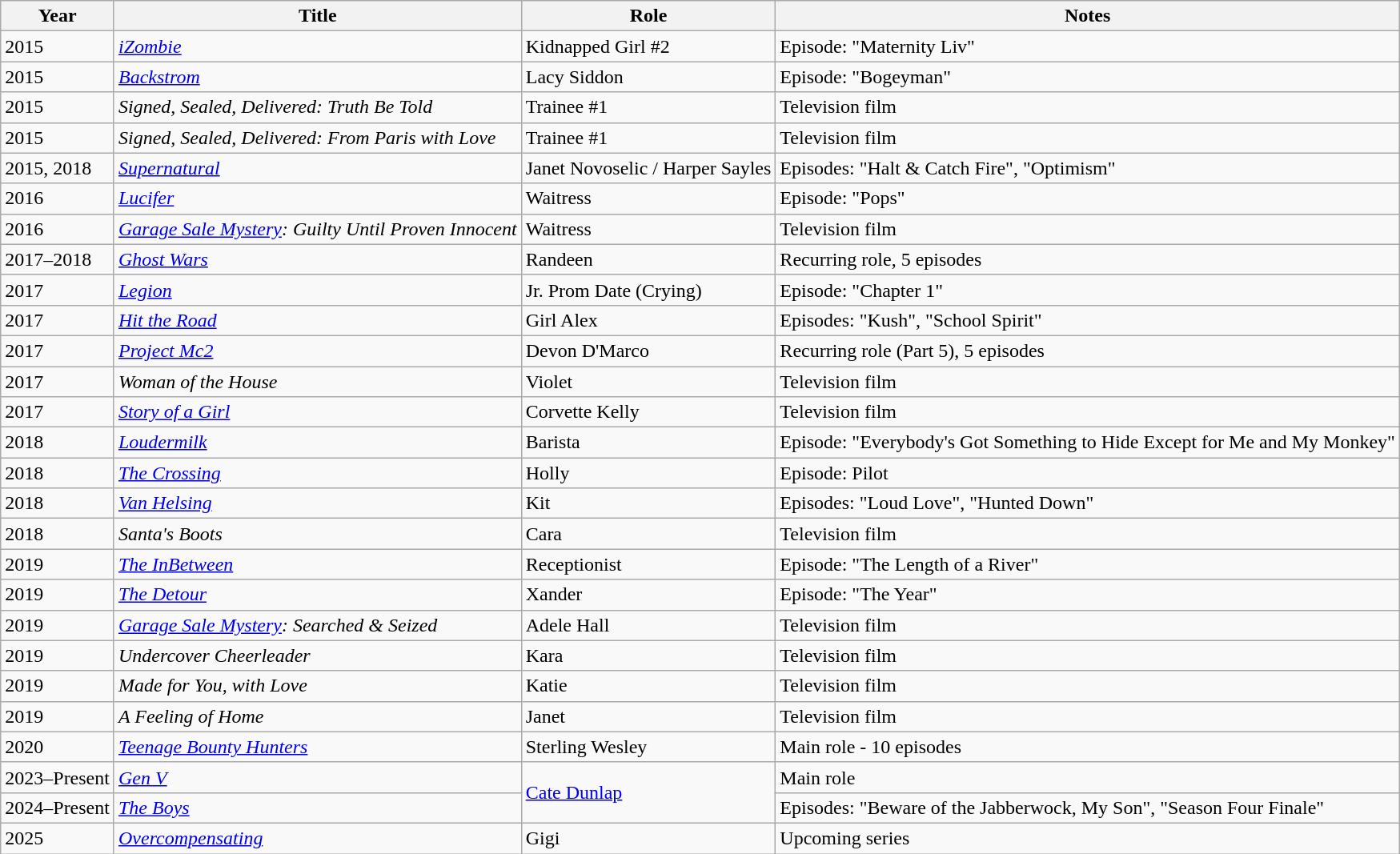<table class="wikitable">
<tr>
<th>Year</th>
<th>Title</th>
<th>Role</th>
<th>Notes</th>
</tr>
<tr>
<td>2015</td>
<td><em><a href='#'>iZombie</a></em></td>
<td>Kidnapped Girl #2</td>
<td>Episode: "Maternity Liv"</td>
</tr>
<tr>
<td>2015</td>
<td><em><a href='#'>Backstrom</a></em></td>
<td>Lacy Siddon</td>
<td>Episode: "Bogeyman"</td>
</tr>
<tr>
<td>2015</td>
<td><em>Signed, Sealed, Delivered: Truth Be Told </em></td>
<td>Trainee #1</td>
<td>Television film</td>
</tr>
<tr>
<td>2015</td>
<td><em>Signed, Sealed, Delivered: From Paris with Love </em></td>
<td>Trainee #1</td>
<td>Television film</td>
</tr>
<tr>
<td>2015, 2018</td>
<td><em><a href='#'>Supernatural</a></em></td>
<td>Janet Novoselic / Harper Sayles</td>
<td>Episodes: "Halt & Catch Fire", "Optimism"</td>
</tr>
<tr>
<td>2016</td>
<td><em><a href='#'>Lucifer</a></em></td>
<td>Waitress</td>
<td>Episode: "Pops"</td>
</tr>
<tr>
<td>2016</td>
<td><em><a href='#'>Garage Sale Mystery</a>: Guilty Until Proven Innocent</em></td>
<td>Waitress</td>
<td>Television film</td>
</tr>
<tr>
<td>2017–2018</td>
<td><em><a href='#'>Ghost Wars</a></em></td>
<td>Randeen</td>
<td>Recurring role, 5 episodes</td>
</tr>
<tr>
<td>2017</td>
<td><em><a href='#'>Legion</a></em></td>
<td>Jr. Prom Date (Crying)</td>
<td>Episode: "Chapter 1"</td>
</tr>
<tr>
<td>2017</td>
<td><em><a href='#'>Hit the Road</a></em></td>
<td>Girl Alex</td>
<td>Episodes: "Kush", "School Spirit"</td>
</tr>
<tr>
<td>2017</td>
<td><em><a href='#'>Project Mc2</a></em></td>
<td>Devon D'Marco</td>
<td>Recurring role (Part 5), 5 episodes</td>
</tr>
<tr>
<td>2017</td>
<td><em>Woman of the House</em></td>
<td>Violet</td>
<td>Television film</td>
</tr>
<tr>
<td>2017</td>
<td><em><a href='#'>Story of a Girl</a></em></td>
<td>Corvette Kelly</td>
<td>Television film</td>
</tr>
<tr>
<td>2018</td>
<td><em><a href='#'>Loudermilk</a></em></td>
<td>Barista</td>
<td>Episode: "Everybody's Got Something to Hide Except for Me and My Monkey"</td>
</tr>
<tr>
<td>2018</td>
<td><em><a href='#'>The Crossing</a></em></td>
<td>Holly</td>
<td>Episode: Pilot</td>
</tr>
<tr>
<td>2018</td>
<td><em><a href='#'>Van Helsing</a></em></td>
<td>Kit</td>
<td>Episodes: "Loud Love", "Hunted Down"</td>
</tr>
<tr>
<td>2018</td>
<td><em>Santa's Boots</em></td>
<td>Cara</td>
<td>Television film</td>
</tr>
<tr>
<td>2019</td>
<td><em><a href='#'>The InBetween</a></em></td>
<td>Receptionist</td>
<td>Episode: "The Length of a River"</td>
</tr>
<tr>
<td>2019</td>
<td><em><a href='#'>The Detour</a></em></td>
<td>Xander</td>
<td>Episode: "The Year"</td>
</tr>
<tr>
<td>2019</td>
<td><em><a href='#'>Garage Sale Mystery</a>: Searched & Seized</em></td>
<td>Adele Hall</td>
<td>Television film</td>
</tr>
<tr>
<td>2019</td>
<td><em>Undercover Cheerleader</em></td>
<td>Kara</td>
<td>Television film</td>
</tr>
<tr>
<td>2019</td>
<td><em>Made for You, with Love</em></td>
<td>Katie</td>
<td>Television film</td>
</tr>
<tr>
<td>2019</td>
<td><em>A Feeling of Home </em></td>
<td>Janet</td>
<td>Television film</td>
</tr>
<tr>
<td>2020</td>
<td><em><a href='#'>Teenage Bounty Hunters</a></em></td>
<td>Sterling Wesley</td>
<td>Main role - 10 episodes</td>
</tr>
<tr>
<td>2023–Present</td>
<td><em><a href='#'>Gen V</a></em></td>
<td rowspan="2"><a href='#'>Cate Dunlap</a></td>
<td>Main role</td>
</tr>
<tr>
<td>2024–Present</td>
<td><em><a href='#'>The Boys</a></em></td>
<td>Episodes: "Beware of the Jabberwock, My Son", "Season Four Finale"</td>
</tr>
<tr>
<td>2025</td>
<td><em><a href='#'>Overcompensating</a></em></td>
<td>Gigi</td>
<td>Upcoming series</td>
</tr>
</table>
